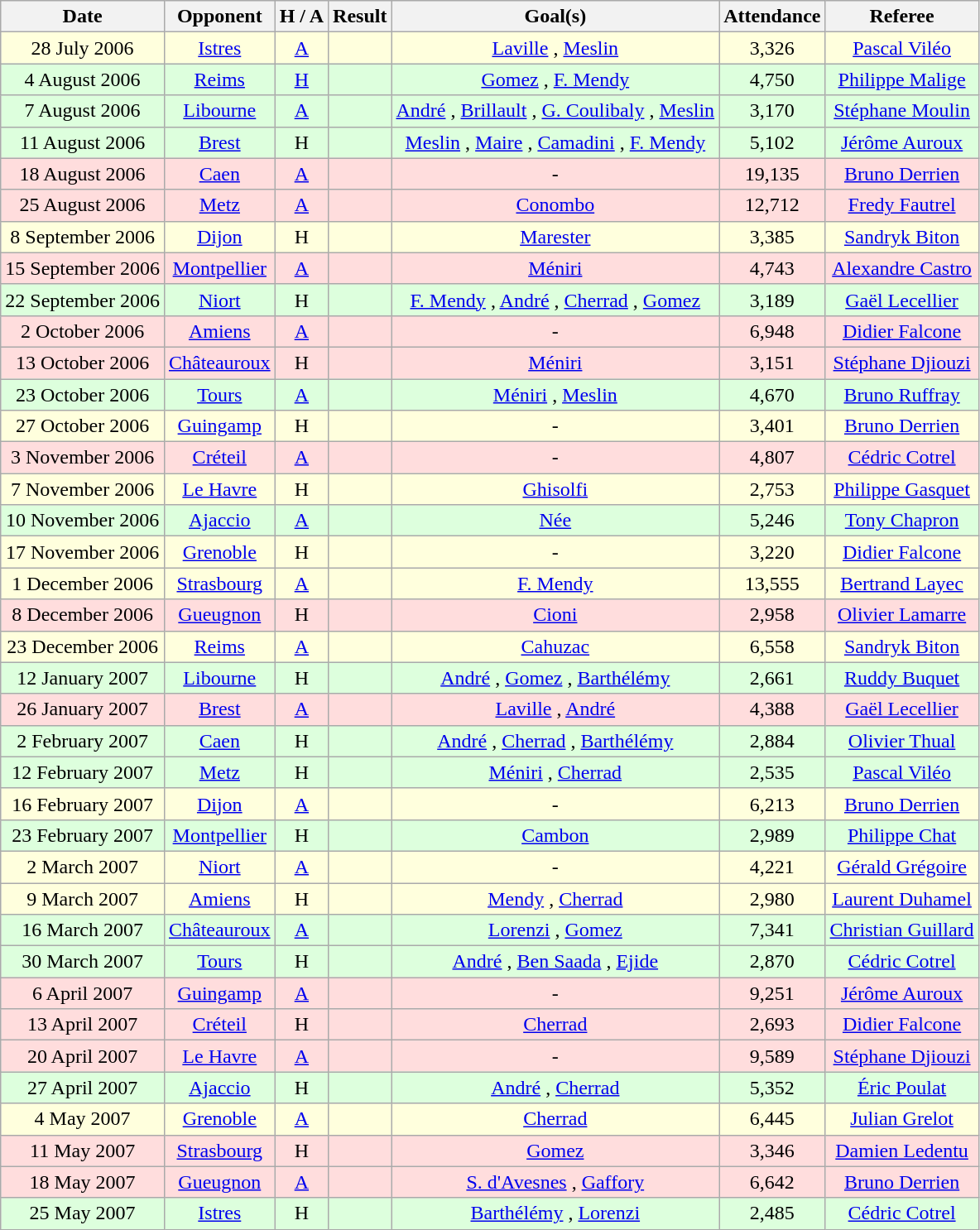<table class="wikitable sortable" style="text-align:center">
<tr>
<th class="sortable">Date</th>
<th>Opponent</th>
<th>H / A</th>
<th>Result</th>
<th>Goal(s)</th>
<th>Attendance</th>
<th>Referee</th>
</tr>
<tr style="background:#ffd;">
<td>28 July 2006</td>
<td><a href='#'>Istres</a></td>
<td><a href='#'>A</a></td>
<td></td>
<td><a href='#'>Laville</a> , <a href='#'>Meslin</a> </td>
<td>3,326</td>
<td><a href='#'>Pascal Viléo</a></td>
</tr>
<tr style="background:#dfd;">
<td>4 August 2006</td>
<td><a href='#'>Reims</a></td>
<td><a href='#'>H</a></td>
<td></td>
<td><a href='#'>Gomez</a> , <a href='#'>F. Mendy</a> </td>
<td>4,750</td>
<td><a href='#'>Philippe Malige</a></td>
</tr>
<tr style="background:#dfd;">
<td>7 August 2006</td>
<td><a href='#'>Libourne</a></td>
<td><a href='#'>A</a></td>
<td></td>
<td><a href='#'>André</a> , <a href='#'>Brillault</a> , <a href='#'>G. Coulibaly</a> , <a href='#'>Meslin</a> </td>
<td>3,170</td>
<td><a href='#'>Stéphane Moulin</a></td>
</tr>
<tr style="background:#dfd;">
<td>11 August 2006</td>
<td><a href='#'>Brest</a></td>
<td>H</td>
<td></td>
<td><a href='#'>Meslin</a> , <a href='#'>Maire</a> , <a href='#'>Camadini</a> , <a href='#'>F. Mendy</a> </td>
<td>5,102</td>
<td><a href='#'>Jérôme Auroux</a></td>
</tr>
<tr style="background:#fdd;">
<td>18 August 2006</td>
<td><a href='#'>Caen</a></td>
<td><a href='#'>A</a></td>
<td></td>
<td>-</td>
<td>19,135</td>
<td><a href='#'>Bruno Derrien</a></td>
</tr>
<tr style="background:#fdd;">
<td>25 August 2006</td>
<td><a href='#'>Metz</a></td>
<td><a href='#'>A</a></td>
<td></td>
<td><a href='#'>Conombo</a> </td>
<td>12,712</td>
<td><a href='#'>Fredy Fautrel</a></td>
</tr>
<tr style="background:#ffd;">
<td>8 September 2006</td>
<td><a href='#'>Dijon</a></td>
<td>H</td>
<td></td>
<td><a href='#'>Marester</a> </td>
<td>3,385</td>
<td><a href='#'>Sandryk Biton</a></td>
</tr>
<tr style="background:#fdd;">
<td>15 September 2006</td>
<td><a href='#'>Montpellier</a></td>
<td><a href='#'>A</a></td>
<td></td>
<td><a href='#'>Méniri</a> </td>
<td>4,743</td>
<td><a href='#'>Alexandre Castro</a></td>
</tr>
<tr style="background:#dfd;">
<td>22 September 2006</td>
<td><a href='#'>Niort</a></td>
<td>H</td>
<td></td>
<td><a href='#'>F. Mendy</a> , <a href='#'>André</a> , <a href='#'>Cherrad</a> , <a href='#'>Gomez</a> </td>
<td>3,189</td>
<td><a href='#'>Gaël Lecellier</a></td>
</tr>
<tr style="background:#fdd;">
<td>2 October 2006</td>
<td><a href='#'>Amiens</a></td>
<td><a href='#'>A</a></td>
<td></td>
<td>-</td>
<td>6,948</td>
<td><a href='#'>Didier Falcone</a></td>
</tr>
<tr style="background:#fdd;">
<td>13 October 2006</td>
<td><a href='#'>Châteauroux</a></td>
<td>H</td>
<td></td>
<td><a href='#'>Méniri</a> </td>
<td>3,151</td>
<td><a href='#'>Stéphane Djiouzi</a></td>
</tr>
<tr style="background:#dfd;">
<td>23 October 2006</td>
<td><a href='#'>Tours</a></td>
<td><a href='#'>A</a></td>
<td></td>
<td><a href='#'>Méniri</a> , <a href='#'>Meslin</a> </td>
<td>4,670</td>
<td><a href='#'>Bruno Ruffray</a></td>
</tr>
<tr style="background:#ffd;">
<td>27 October 2006</td>
<td><a href='#'>Guingamp</a></td>
<td>H</td>
<td></td>
<td>-</td>
<td>3,401</td>
<td><a href='#'>Bruno Derrien</a></td>
</tr>
<tr style="background:#fdd;">
<td>3 November 2006</td>
<td><a href='#'>Créteil</a></td>
<td><a href='#'>A</a></td>
<td></td>
<td>-</td>
<td>4,807</td>
<td><a href='#'>Cédric Cotrel</a></td>
</tr>
<tr style="background:#ffd;">
<td>7 November 2006</td>
<td><a href='#'>Le Havre</a></td>
<td>H</td>
<td></td>
<td><a href='#'>Ghisolfi</a> </td>
<td>2,753</td>
<td><a href='#'>Philippe Gasquet</a></td>
</tr>
<tr style="background:#dfd;">
<td>10 November 2006</td>
<td><a href='#'>Ajaccio</a></td>
<td><a href='#'>A</a></td>
<td></td>
<td><a href='#'>Née</a> </td>
<td>5,246</td>
<td><a href='#'>Tony Chapron</a></td>
</tr>
<tr style="background:#ffd;">
<td>17 November 2006</td>
<td><a href='#'>Grenoble</a></td>
<td>H</td>
<td></td>
<td>-</td>
<td>3,220</td>
<td><a href='#'>Didier Falcone</a></td>
</tr>
<tr style="background:#ffd;">
<td>1 December 2006</td>
<td><a href='#'>Strasbourg</a></td>
<td><a href='#'>A</a></td>
<td></td>
<td><a href='#'>F. Mendy</a> </td>
<td>13,555</td>
<td><a href='#'>Bertrand Layec</a></td>
</tr>
<tr style="background:#fdd;">
<td>8 December 2006</td>
<td><a href='#'>Gueugnon</a></td>
<td>H</td>
<td></td>
<td><a href='#'>Cioni</a> </td>
<td>2,958</td>
<td><a href='#'>Olivier Lamarre</a></td>
</tr>
<tr style="background:#ffd;">
<td>23 December 2006</td>
<td><a href='#'>Reims</a></td>
<td><a href='#'>A</a></td>
<td></td>
<td><a href='#'>Cahuzac</a> </td>
<td>6,558</td>
<td><a href='#'>Sandryk Biton</a></td>
</tr>
<tr style="background:#dfd;">
<td>12 January 2007</td>
<td><a href='#'>Libourne</a></td>
<td>H</td>
<td></td>
<td><a href='#'>André</a> , <a href='#'>Gomez</a> , <a href='#'>Barthélémy</a> </td>
<td>2,661</td>
<td><a href='#'>Ruddy Buquet</a></td>
</tr>
<tr style="background:#fdd;">
<td>26 January 2007</td>
<td><a href='#'>Brest</a></td>
<td><a href='#'>A</a></td>
<td></td>
<td><a href='#'>Laville</a> , <a href='#'>André</a> </td>
<td>4,388</td>
<td><a href='#'>Gaël Lecellier</a></td>
</tr>
<tr style="background:#dfd;">
<td>2 February 2007</td>
<td><a href='#'>Caen</a></td>
<td>H</td>
<td></td>
<td><a href='#'>André</a> , <a href='#'>Cherrad</a> , <a href='#'>Barthélémy</a> </td>
<td>2,884</td>
<td><a href='#'>Olivier Thual</a></td>
</tr>
<tr style="background:#dfd;">
<td>12 February 2007</td>
<td><a href='#'>Metz</a></td>
<td>H</td>
<td></td>
<td><a href='#'>Méniri</a> , <a href='#'>Cherrad</a> </td>
<td>2,535</td>
<td><a href='#'>Pascal Viléo</a></td>
</tr>
<tr style="background:#ffd;">
<td>16 February 2007</td>
<td><a href='#'>Dijon</a></td>
<td><a href='#'>A</a></td>
<td></td>
<td>-</td>
<td>6,213</td>
<td><a href='#'>Bruno Derrien</a></td>
</tr>
<tr style="background:#dfd;">
<td>23 February 2007</td>
<td><a href='#'>Montpellier</a></td>
<td>H</td>
<td></td>
<td><a href='#'>Cambon</a> </td>
<td>2,989</td>
<td><a href='#'>Philippe Chat</a></td>
</tr>
<tr style="background:#ffd;">
<td>2 March 2007</td>
<td><a href='#'>Niort</a></td>
<td><a href='#'>A</a></td>
<td></td>
<td>-</td>
<td>4,221</td>
<td><a href='#'>Gérald Grégoire</a></td>
</tr>
<tr style="background:#ffd;">
<td>9 March 2007</td>
<td><a href='#'>Amiens</a></td>
<td>H</td>
<td></td>
<td><a href='#'>Mendy</a> , <a href='#'>Cherrad</a> </td>
<td>2,980</td>
<td><a href='#'>Laurent Duhamel</a></td>
</tr>
<tr style="background:#dfd;">
<td>16 March 2007</td>
<td><a href='#'>Châteauroux</a></td>
<td><a href='#'>A</a></td>
<td></td>
<td><a href='#'>Lorenzi</a> , <a href='#'>Gomez</a> </td>
<td>7,341</td>
<td><a href='#'>Christian Guillard</a></td>
</tr>
<tr style="background:#dfd;">
<td>30 March 2007</td>
<td><a href='#'>Tours</a></td>
<td>H</td>
<td></td>
<td><a href='#'>André</a> , <a href='#'>Ben Saada</a> , <a href='#'>Ejide</a> </td>
<td>2,870</td>
<td><a href='#'>Cédric Cotrel</a></td>
</tr>
<tr style="background:#fdd;">
<td>6 April 2007</td>
<td><a href='#'>Guingamp</a></td>
<td><a href='#'>A</a></td>
<td></td>
<td>-</td>
<td>9,251</td>
<td><a href='#'>Jérôme Auroux</a></td>
</tr>
<tr style="background:#fdd;">
<td>13 April 2007</td>
<td><a href='#'>Créteil</a></td>
<td>H</td>
<td></td>
<td><a href='#'>Cherrad</a> </td>
<td>2,693</td>
<td><a href='#'>Didier Falcone</a></td>
</tr>
<tr style="background:#fdd;">
<td>20 April 2007</td>
<td><a href='#'>Le Havre</a></td>
<td><a href='#'>A</a></td>
<td></td>
<td>-</td>
<td>9,589</td>
<td><a href='#'>Stéphane Djiouzi</a></td>
</tr>
<tr style="background:#dfd;">
<td>27 April 2007</td>
<td><a href='#'>Ajaccio</a></td>
<td>H</td>
<td></td>
<td><a href='#'>André</a> , <a href='#'>Cherrad</a> </td>
<td>5,352</td>
<td><a href='#'>Éric Poulat</a></td>
</tr>
<tr style="background:#ffd;">
<td>4 May 2007</td>
<td><a href='#'>Grenoble</a></td>
<td><a href='#'>A</a></td>
<td></td>
<td><a href='#'>Cherrad</a> </td>
<td>6,445</td>
<td><a href='#'>Julian Grelot</a></td>
</tr>
<tr style="background:#fdd;">
<td>11 May 2007</td>
<td><a href='#'>Strasbourg</a></td>
<td>H</td>
<td></td>
<td><a href='#'>Gomez</a> </td>
<td>3,346</td>
<td><a href='#'>Damien Ledentu</a></td>
</tr>
<tr style="background:#fdd;">
<td>18 May 2007</td>
<td><a href='#'>Gueugnon</a></td>
<td><a href='#'>A</a></td>
<td></td>
<td><a href='#'>S. d'Avesnes</a> , <a href='#'>Gaffory</a> </td>
<td>6,642</td>
<td><a href='#'>Bruno Derrien</a></td>
</tr>
<tr style="background:#dfd;">
<td>25 May 2007</td>
<td><a href='#'>Istres</a></td>
<td>H</td>
<td></td>
<td><a href='#'>Barthélémy</a> , <a href='#'>Lorenzi</a> </td>
<td>2,485</td>
<td><a href='#'>Cédric Cotrel</a></td>
</tr>
</table>
